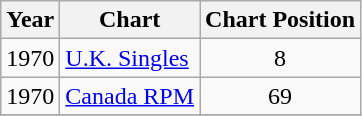<table class="wikitable">
<tr>
<th align="left">Year</th>
<th align="left">Chart</th>
<th align="left">Chart Position</th>
</tr>
<tr>
<td align="left">1970</td>
<td align="left"><a href='#'>U.K. Singles</a></td>
<td align="center">8</td>
</tr>
<tr>
<td align="left">1970</td>
<td align="left"><a href='#'>Canada RPM</a></td>
<td align="center">69</td>
</tr>
<tr>
</tr>
</table>
